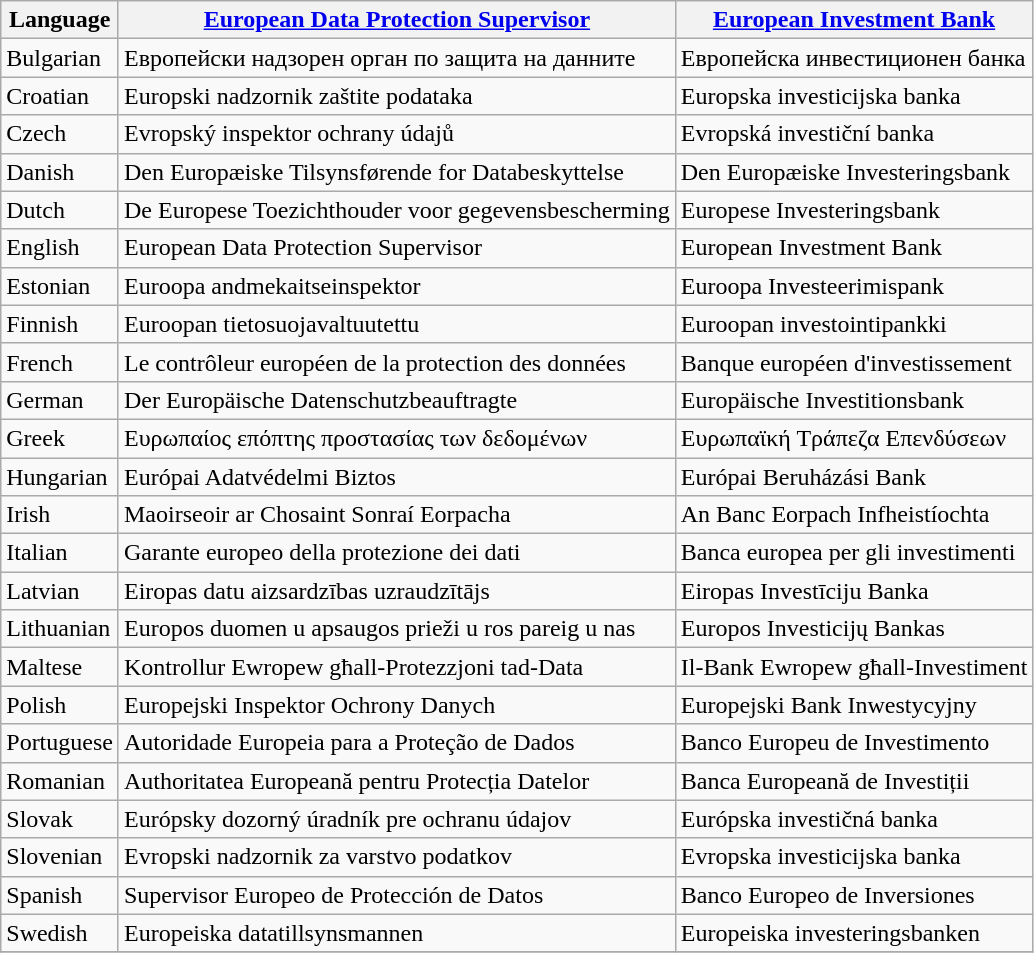<table class="wikitable">
<tr>
<th>Language</th>
<th><a href='#'>European Data Protection Supervisor</a></th>
<th><a href='#'>European Investment Bank</a></th>
</tr>
<tr>
<td>Bulgarian</td>
<td>Европейски надзорен орган по защита на данните</td>
<td>Европейска инвестиционен банка</td>
</tr>
<tr>
<td>Croatian</td>
<td>Europski nadzornik zaštite podataka</td>
<td>Europska investicijska banka</td>
</tr>
<tr>
<td>Czech</td>
<td>Evropský inspektor ochrany údajů</td>
<td>Evropská investiční banka</td>
</tr>
<tr>
<td>Danish</td>
<td>Den Europæiske Tilsynsførende for Databeskyttelse</td>
<td>Den Europæiske Investeringsbank</td>
</tr>
<tr>
<td>Dutch</td>
<td>De Europese Toezichthouder voor gegevensbescherming</td>
<td>Europese Investeringsbank</td>
</tr>
<tr>
<td>English</td>
<td>European Data Protection Supervisor</td>
<td>European Investment Bank</td>
</tr>
<tr>
<td>Estonian</td>
<td>Euroopa andmekaitseinspektor</td>
<td>Euroopa Investeerimispank</td>
</tr>
<tr>
<td>Finnish</td>
<td>Euroopan tietosuojavaltuutettu</td>
<td>Euroopan investointipankki</td>
</tr>
<tr>
<td>French</td>
<td>Le contrôleur européen de la protection des données</td>
<td>Banque européen d'investissement</td>
</tr>
<tr>
<td>German</td>
<td>Der Europäische Datenschutzbeauftragte</td>
<td>Europäische Investitionsbank</td>
</tr>
<tr>
<td>Greek</td>
<td>Ευρωπαίος επόπτης προστασίας των δεδομένων</td>
<td>Ευρωπαϊκή Τράπεζα Επενδύσεων</td>
</tr>
<tr>
<td>Hungarian</td>
<td>Európai Adatvédelmi Biztos</td>
<td>Európai Beruházási Bank</td>
</tr>
<tr>
<td>Irish</td>
<td>Maoirseoir ar Chosaint Sonraí Eorpacha</td>
<td>An Banc Eorpach Infheistíochta</td>
</tr>
<tr>
<td>Italian</td>
<td>Garante europeo della protezione dei dati</td>
<td>Banca europea per gli investimenti</td>
</tr>
<tr>
<td>Latvian</td>
<td>Eiropas datu aizsardzības uzraudzītājs</td>
<td>Eiropas Investīciju Banka</td>
</tr>
<tr>
<td>Lithuanian</td>
<td>Europos duomen u apsaugos prieži u ros pareig u nas</td>
<td>Europos Investicijų Bankas</td>
</tr>
<tr>
<td>Maltese</td>
<td>Kontrollur Ewropew għall-Protezzjoni tad-Data</td>
<td>Il-Bank Ewropew għall-Investiment</td>
</tr>
<tr>
<td>Polish</td>
<td>Europejski Inspektor Ochrony Danych</td>
<td>Europejski Bank Inwestycyjny</td>
</tr>
<tr>
<td>Portuguese</td>
<td>Autoridade Europeia para a Proteção de Dados</td>
<td>Banco Europeu de Investimento</td>
</tr>
<tr>
<td>Romanian</td>
<td>Authoritatea Europeană pentru Protecția Datelor</td>
<td>Banca Europeană de Investiții</td>
</tr>
<tr>
<td>Slovak</td>
<td>Európsky dozorný úradník pre ochranu údajov</td>
<td>Európska investičná banka</td>
</tr>
<tr>
<td>Slovenian</td>
<td>Evropski nadzornik za varstvo podatkov</td>
<td>Evropska investicijska banka</td>
</tr>
<tr>
<td>Spanish</td>
<td>Supervisor Europeo de Protección de Datos</td>
<td>Banco Europeo de Inversiones</td>
</tr>
<tr>
<td>Swedish</td>
<td>Europeiska datatillsynsmannen</td>
<td>Europeiska investeringsbanken</td>
</tr>
<tr>
</tr>
</table>
